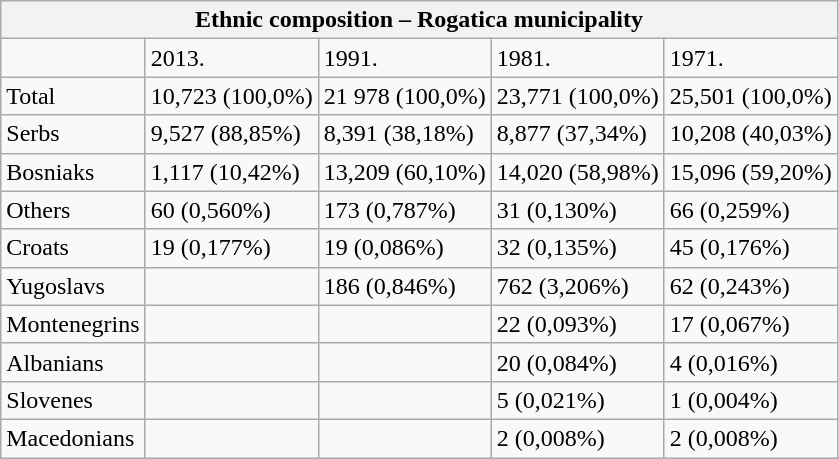<table class="wikitable">
<tr>
<th colspan="8">Ethnic composition – Rogatica municipality</th>
</tr>
<tr>
<td></td>
<td>2013.</td>
<td>1991.</td>
<td>1981.</td>
<td>1971.</td>
</tr>
<tr>
<td>Total</td>
<td>10,723 (100,0%)</td>
<td>21 978 (100,0%)</td>
<td>23,771 (100,0%)</td>
<td>25,501 (100,0%)</td>
</tr>
<tr>
<td>Serbs</td>
<td>9,527 (88,85%)</td>
<td>8,391 (38,18%)</td>
<td>8,877 (37,34%)</td>
<td>10,208 (40,03%)</td>
</tr>
<tr>
<td>Bosniaks</td>
<td>1,117 (10,42%)</td>
<td>13,209 (60,10%)</td>
<td>14,020 (58,98%)</td>
<td>15,096 (59,20%)</td>
</tr>
<tr>
<td>Others</td>
<td>60 (0,560%)</td>
<td>173 (0,787%)</td>
<td>31 (0,130%)</td>
<td>66 (0,259%)</td>
</tr>
<tr>
<td>Croats</td>
<td>19 (0,177%)</td>
<td>19 (0,086%)</td>
<td>32 (0,135%)</td>
<td>45 (0,176%)</td>
</tr>
<tr>
<td>Yugoslavs</td>
<td></td>
<td>186 (0,846%)</td>
<td>762 (3,206%)</td>
<td>62 (0,243%)</td>
</tr>
<tr>
<td>Montenegrins</td>
<td></td>
<td></td>
<td>22 (0,093%)</td>
<td>17 (0,067%)</td>
</tr>
<tr>
<td>Albanians</td>
<td></td>
<td></td>
<td>20 (0,084%)</td>
<td>4 (0,016%)</td>
</tr>
<tr>
<td>Slovenes</td>
<td></td>
<td></td>
<td>5 (0,021%)</td>
<td>1 (0,004%)</td>
</tr>
<tr>
<td>Macedonians</td>
<td></td>
<td></td>
<td>2 (0,008%)</td>
<td>2 (0,008%)</td>
</tr>
</table>
